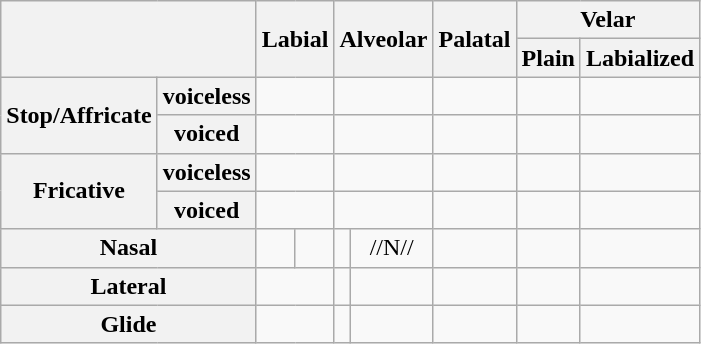<table class="wikitable" style="text-align:center;">
<tr>
<th rowspan="2" colspan="2"></th>
<th rowspan="2" colspan="2">Labial</th>
<th rowspan="2" colspan="2">Alveolar</th>
<th rowspan="2">Palatal</th>
<th colspan="2">Velar</th>
</tr>
<tr>
<th>Plain</th>
<th>Labialized</th>
</tr>
<tr>
<th rowspan="2">Stop/Affricate</th>
<th>voiceless</th>
<td colspan="2"></td>
<td colspan="2"></td>
<td></td>
<td></td>
<td></td>
</tr>
<tr>
<th>voiced</th>
<td colspan="2"></td>
<td colspan="2"></td>
<td></td>
<td></td>
<td></td>
</tr>
<tr>
<th rowspan="2">Fricative</th>
<th>voiceless</th>
<td colspan="2"></td>
<td colspan="2"></td>
<td></td>
<td></td>
<td></td>
</tr>
<tr>
<th>voiced</th>
<td colspan="2"></td>
<td colspan="2"></td>
<td></td>
<td></td>
<td></td>
</tr>
<tr>
<th colspan="2">Nasal</th>
<td></td>
<td></td>
<td></td>
<td>//N//</td>
<td></td>
<td></td>
<td></td>
</tr>
<tr>
<th colspan="2">Lateral</th>
<td colspan="2"></td>
<td></td>
<td></td>
<td></td>
<td></td>
</tr>
<tr>
<th colspan="2">Glide</th>
<td colspan="2"></td>
<td></td>
<td></td>
<td></td>
<td></td>
<td></td>
</tr>
</table>
